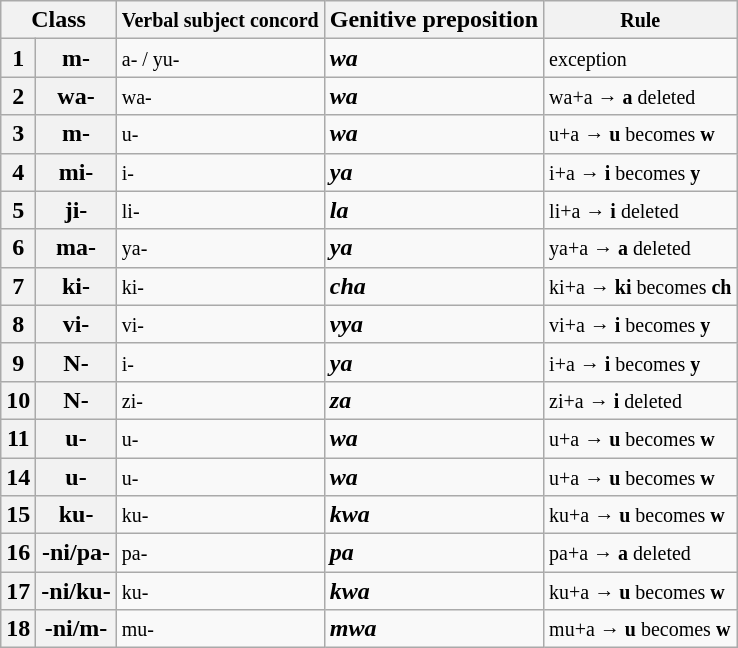<table class="wikitable">
<tr>
<th colspan=2>Class</th>
<th><small>Verbal subject concord</small></th>
<th>Genitive preposition</th>
<th><small>Rule</small></th>
</tr>
<tr>
<th>1</th>
<th>m-</th>
<td><small>a- / yu-</small></td>
<td><strong><em>wa</em></strong></td>
<td><small>exception</small></td>
</tr>
<tr>
<th>2</th>
<th>wa-</th>
<td><small>wa-</small></td>
<td><strong><em>wa</em></strong></td>
<td><small>wa+a → <strong>a</strong> deleted</small></td>
</tr>
<tr>
<th>3</th>
<th>m-</th>
<td><small>u-</small></td>
<td><strong><em>wa</em></strong></td>
<td><small>u+a → <strong>u</strong> becomes <strong>w</strong></small></td>
</tr>
<tr>
<th>4</th>
<th>mi-</th>
<td><small>i-</small></td>
<td><strong><em>ya</em></strong></td>
<td><small>i+a → <strong>i</strong> becomes <strong>y</strong></small></td>
</tr>
<tr>
<th>5</th>
<th>ji-</th>
<td><small>li-</small></td>
<td><strong><em>la</em></strong></td>
<td><small>li+a → <strong>i</strong> deleted</small></td>
</tr>
<tr>
<th>6</th>
<th>ma-</th>
<td><small>ya-</small></td>
<td><strong><em>ya</em></strong></td>
<td><small>ya+a → <strong>a</strong> deleted</small></td>
</tr>
<tr>
<th>7</th>
<th>ki-</th>
<td><small>ki-</small></td>
<td><strong><em>cha</em></strong></td>
<td><small>ki+a → <strong>ki</strong> becomes <strong>ch</strong></small></td>
</tr>
<tr>
<th>8</th>
<th>vi-</th>
<td><small>vi-</small></td>
<td><strong><em>vya</em></strong></td>
<td><small>vi+a → <strong>i</strong> becomes <strong>y</strong></small></td>
</tr>
<tr>
<th>9</th>
<th>N-</th>
<td><small>i-</small></td>
<td><strong><em>ya</em></strong></td>
<td><small>i+a → <strong>i</strong> becomes <strong>y</strong></small></td>
</tr>
<tr>
<th>10</th>
<th>N-</th>
<td><small>zi-</small></td>
<td><strong><em>za</em></strong></td>
<td><small>zi+a → <strong>i</strong> deleted</small></td>
</tr>
<tr>
<th>11</th>
<th>u-</th>
<td><small>u-</small></td>
<td><strong><em>wa</em></strong></td>
<td><small>u+a → <strong>u</strong> becomes <strong>w</strong></small></td>
</tr>
<tr>
<th>14</th>
<th>u-</th>
<td><small>u-</small></td>
<td><strong><em>wa</em></strong></td>
<td><small>u+a → <strong>u</strong> becomes <strong>w</strong></small></td>
</tr>
<tr>
<th>15</th>
<th>ku-</th>
<td><small>ku-</small></td>
<td><strong><em>kwa</em></strong></td>
<td><small>ku+a → <strong>u</strong> becomes <strong>w</strong></small></td>
</tr>
<tr>
<th>16</th>
<th>-ni/pa-</th>
<td><small>pa-</small></td>
<td><strong><em>pa</em></strong></td>
<td><small>pa+a → <strong>a</strong> deleted</small></td>
</tr>
<tr>
<th>17</th>
<th>-ni/ku-</th>
<td><small>ku-</small></td>
<td><strong><em>kwa</em></strong></td>
<td><small>ku+a → <strong>u</strong> becomes <strong>w</strong></small></td>
</tr>
<tr>
<th>18</th>
<th>-ni/m-</th>
<td><small>mu-</small></td>
<td><strong><em>mwa</em></strong></td>
<td><small>mu+a → <strong>u</strong> becomes <strong>w</strong></small></td>
</tr>
</table>
